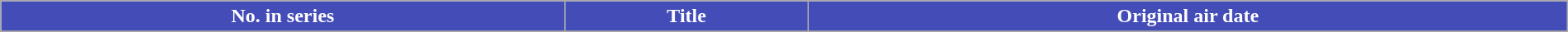<table class="wikitable plainrowheaders" style="width: 100%; margin-right: 0;">
<tr>
<th style="background:#444CB8; color:#fff;">No. in series</th>
<th style="background:#444CB8; color:#fff;">Title</th>
<th style="background:#444CB8; color:#fff;">Original air date</th>
</tr>
<tr>
</tr>
</table>
